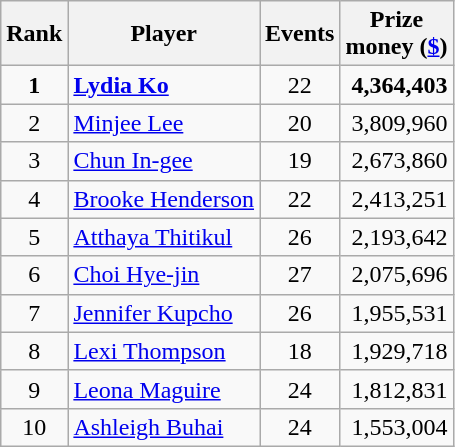<table class=wikitable>
<tr>
<th>Rank</th>
<th>Player</th>
<th>Events</th>
<th>Prize <br>money (<a href='#'>$</a>)</th>
</tr>
<tr>
<td align=center><strong>1</strong></td>
<td> <strong><a href='#'>Lydia Ko</a></strong></td>
<td align=center>22</td>
<td align=right><strong>4,364,403</strong></td>
</tr>
<tr>
<td align=center>2</td>
<td> <a href='#'>Minjee Lee</a></td>
<td align=center>20</td>
<td align=right>3,809,960</td>
</tr>
<tr>
<td align=center>3</td>
<td> <a href='#'>Chun In-gee</a></td>
<td align=center>19</td>
<td align=right>2,673,860</td>
</tr>
<tr>
<td align=center>4</td>
<td> <a href='#'>Brooke Henderson</a></td>
<td align=center>22</td>
<td align=right>2,413,251</td>
</tr>
<tr>
<td align=center>5</td>
<td> <a href='#'>Atthaya Thitikul</a></td>
<td align=center>26</td>
<td align=right>2,193,642</td>
</tr>
<tr>
<td align=center>6</td>
<td> <a href='#'>Choi Hye-jin</a></td>
<td align=center>27</td>
<td align=right>2,075,696</td>
</tr>
<tr>
<td align=center>7</td>
<td> <a href='#'>Jennifer Kupcho</a></td>
<td align=center>26</td>
<td align=right>1,955,531</td>
</tr>
<tr>
<td align=center>8</td>
<td> <a href='#'>Lexi Thompson</a></td>
<td align=center>18</td>
<td align=right>1,929,718</td>
</tr>
<tr>
<td align=center>9</td>
<td> <a href='#'>Leona Maguire</a></td>
<td align=center>24</td>
<td align=right>1,812,831</td>
</tr>
<tr>
<td align=center>10</td>
<td> <a href='#'>Ashleigh Buhai</a></td>
<td align=center>24</td>
<td align=right>1,553,004</td>
</tr>
</table>
